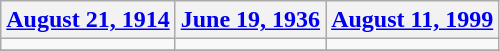<table class="wikitable">
<tr>
<th align="center"><a href='#'>August 21, 1914</a></th>
<th align="center"><a href='#'>June 19, 1936</a></th>
<th align="center"><a href='#'>August 11, 1999</a></th>
</tr>
<tr>
<td></td>
<td></td>
<td></td>
</tr>
<tr>
</tr>
</table>
